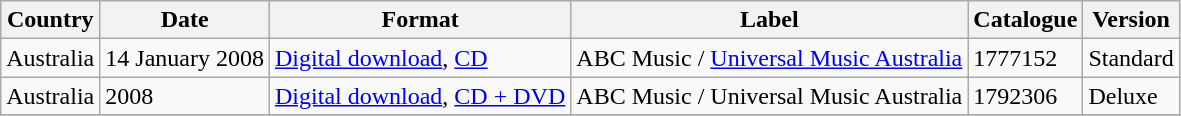<table class="wikitable">
<tr>
<th>Country</th>
<th>Date</th>
<th>Format</th>
<th>Label</th>
<th>Catalogue</th>
<th>Version</th>
</tr>
<tr>
<td>Australia</td>
<td>14 January 2008</td>
<td><a href='#'>Digital download</a>, <a href='#'>CD</a></td>
<td>ABC Music / <a href='#'>Universal Music Australia</a></td>
<td>1777152</td>
<td>Standard</td>
</tr>
<tr>
<td>Australia</td>
<td>2008</td>
<td><a href='#'>Digital download</a>, <a href='#'>CD + DVD</a></td>
<td>ABC Music / Universal Music Australia</td>
<td>1792306</td>
<td>Deluxe</td>
</tr>
<tr>
</tr>
</table>
